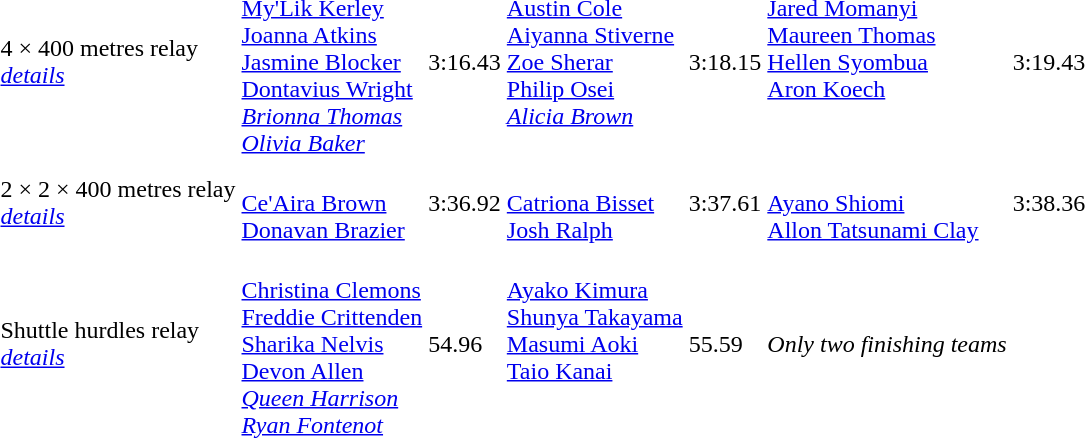<table>
<tr>
<td>4 × 400 metres relay<br><em><a href='#'>details</a></em></td>
<td><br><a href='#'>My'Lik Kerley</a><br><a href='#'>Joanna Atkins</a><br><a href='#'>Jasmine Blocker</a><br><a href='#'>Dontavius Wright</a><br><em><a href='#'>Brionna Thomas</a><br><a href='#'>Olivia Baker</a></em></td>
<td>3:16.43</td>
<td valign=top><br><a href='#'>Austin Cole</a><br><a href='#'>Aiyanna Stiverne</a><br><a href='#'>Zoe Sherar</a><br><a href='#'>Philip Osei</a><br><em><a href='#'>Alicia Brown</a></em></td>
<td>3:18.15</td>
<td valign=top><br><a href='#'>Jared Momanyi</a><br><a href='#'>Maureen Thomas</a><br><a href='#'>Hellen Syombua</a><br><a href='#'>Aron Koech</a></td>
<td>3:19.43</td>
</tr>
<tr>
<td>2 × 2 × 400 metres relay<br><em><a href='#'>details</a></em></td>
<td><br><a href='#'>Ce'Aira Brown</a><br><a href='#'>Donavan Brazier</a></td>
<td>3:36.92</td>
<td><br><a href='#'>Catriona Bisset</a><br><a href='#'>Josh Ralph</a></td>
<td>3:37.61</td>
<td><br><a href='#'>Ayano Shiomi</a><br><a href='#'>Allon Tatsunami Clay</a></td>
<td>3:38.36</td>
</tr>
<tr>
<td>Shuttle hurdles relay<br><em><a href='#'>details</a></em></td>
<td><br><a href='#'>Christina Clemons</a><br><a href='#'>Freddie Crittenden</a><br><a href='#'>Sharika Nelvis</a><br><a href='#'>Devon Allen</a><br><em><a href='#'>Queen Harrison</a><br><a href='#'>Ryan Fontenot</a></em></td>
<td>54.96</td>
<td valign=top><br><a href='#'>Ayako Kimura</a><br><a href='#'>Shunya Takayama</a><br><a href='#'>Masumi Aoki</a><br><a href='#'>Taio Kanai</a></td>
<td>55.59</td>
<td><em>Only two finishing teams</em></td>
<td></td>
</tr>
</table>
